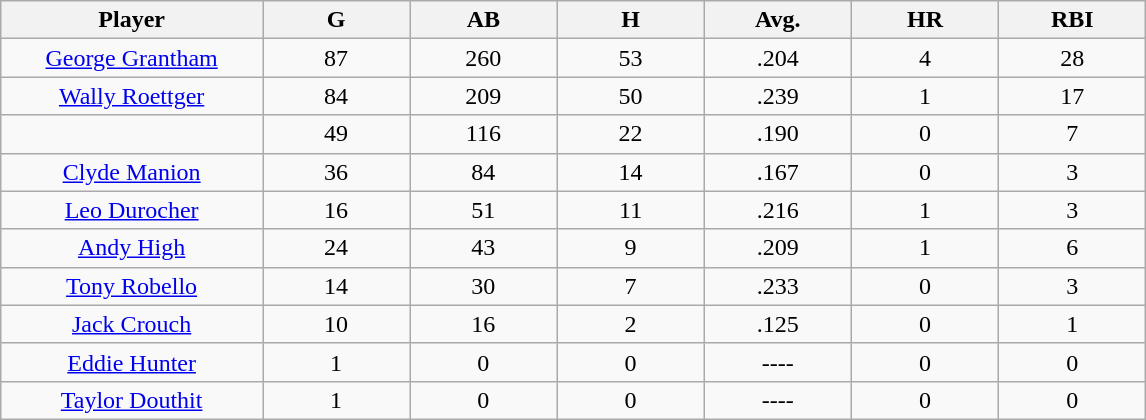<table class="wikitable sortable">
<tr>
<th bgcolor="#DDDDFF" width="16%">Player</th>
<th bgcolor="#DDDDFF" width="9%">G</th>
<th bgcolor="#DDDDFF" width="9%">AB</th>
<th bgcolor="#DDDDFF" width="9%">H</th>
<th bgcolor="#DDDDFF" width="9%">Avg.</th>
<th bgcolor="#DDDDFF" width="9%">HR</th>
<th bgcolor="#DDDDFF" width="9%">RBI</th>
</tr>
<tr align="center">
<td><a href='#'>George Grantham</a></td>
<td>87</td>
<td>260</td>
<td>53</td>
<td>.204</td>
<td>4</td>
<td>28</td>
</tr>
<tr align=center>
<td><a href='#'>Wally Roettger</a></td>
<td>84</td>
<td>209</td>
<td>50</td>
<td>.239</td>
<td>1</td>
<td>17</td>
</tr>
<tr align=center>
<td></td>
<td>49</td>
<td>116</td>
<td>22</td>
<td>.190</td>
<td>0</td>
<td>7</td>
</tr>
<tr align="center">
<td><a href='#'>Clyde Manion</a></td>
<td>36</td>
<td>84</td>
<td>14</td>
<td>.167</td>
<td>0</td>
<td>3</td>
</tr>
<tr align=center>
<td><a href='#'>Leo Durocher</a></td>
<td>16</td>
<td>51</td>
<td>11</td>
<td>.216</td>
<td>1</td>
<td>3</td>
</tr>
<tr align=center>
<td><a href='#'>Andy High</a></td>
<td>24</td>
<td>43</td>
<td>9</td>
<td>.209</td>
<td>1</td>
<td>6</td>
</tr>
<tr align=center>
<td><a href='#'>Tony Robello</a></td>
<td>14</td>
<td>30</td>
<td>7</td>
<td>.233</td>
<td>0</td>
<td>3</td>
</tr>
<tr align=center>
<td><a href='#'>Jack Crouch</a></td>
<td>10</td>
<td>16</td>
<td>2</td>
<td>.125</td>
<td>0</td>
<td>1</td>
</tr>
<tr align=center>
<td><a href='#'>Eddie Hunter</a></td>
<td>1</td>
<td>0</td>
<td>0</td>
<td>----</td>
<td>0</td>
<td>0</td>
</tr>
<tr align=center>
<td><a href='#'>Taylor Douthit</a></td>
<td>1</td>
<td>0</td>
<td>0</td>
<td>----</td>
<td>0</td>
<td>0</td>
</tr>
</table>
